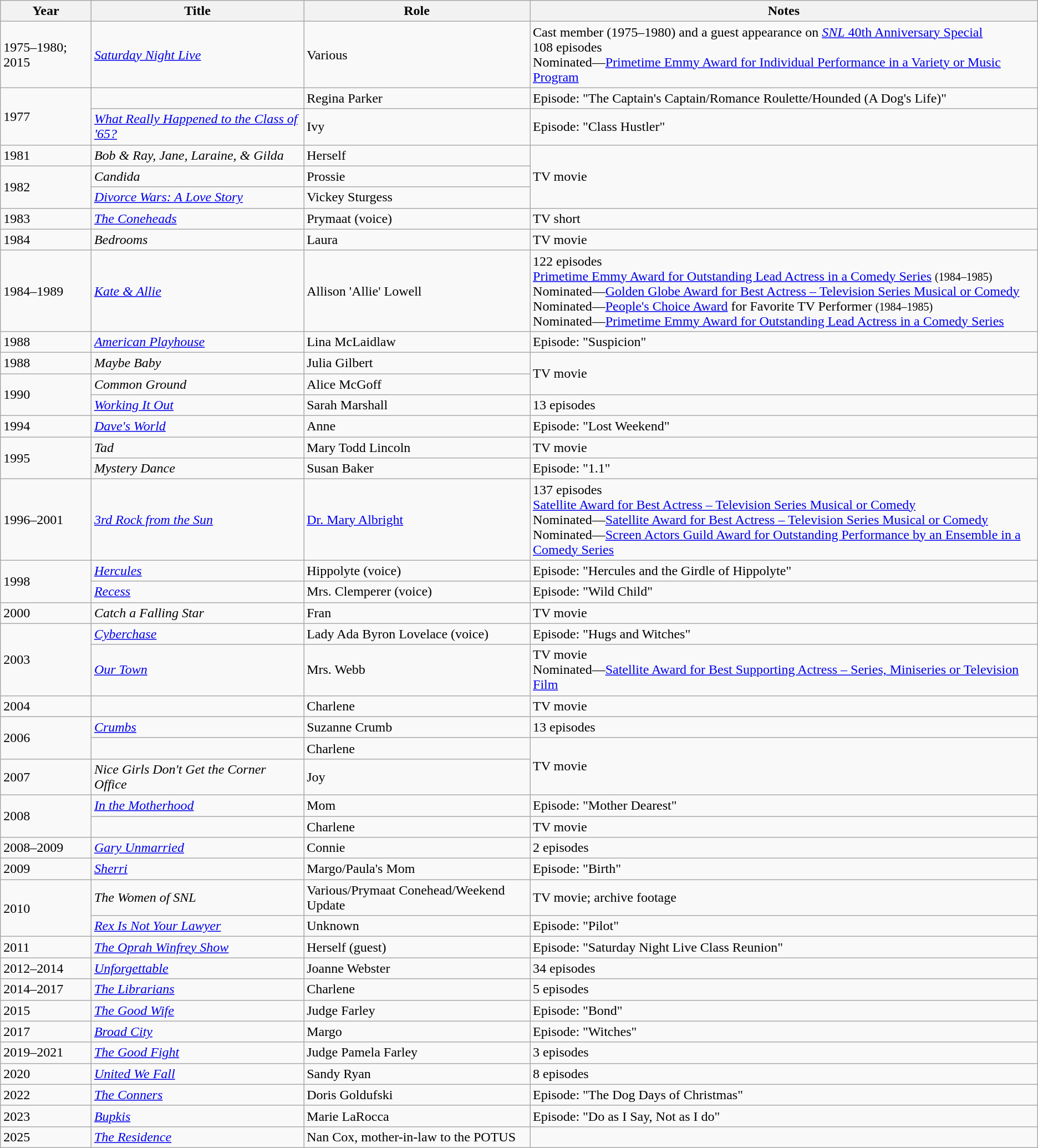<table class="wikitable sortable">
<tr>
<th>Year</th>
<th>Title</th>
<th>Role</th>
<th class="unsortable">Notes</th>
</tr>
<tr>
<td>1975–1980; 2015</td>
<td><em><a href='#'>Saturday Night Live</a></em></td>
<td>Various</td>
<td>Cast member (1975–1980) and a guest appearance on <a href='#'><em>SNL</em> 40th Anniversary Special</a> <br>108 episodes<br>Nominated—<a href='#'>Primetime Emmy Award for Individual Performance in a Variety or Music Program</a></td>
</tr>
<tr>
<td rowspan="2">1977</td>
<td><em></em></td>
<td>Regina Parker</td>
<td>Episode: "The Captain's Captain/Romance Roulette/Hounded (A Dog's Life)"</td>
</tr>
<tr>
<td><em><a href='#'>What Really Happened to the Class of '65?</a></em></td>
<td>Ivy</td>
<td>Episode: "Class Hustler"</td>
</tr>
<tr>
<td>1981</td>
<td><em>Bob & Ray, Jane, Laraine, & Gilda</em></td>
<td>Herself</td>
<td rowspan="3">TV movie</td>
</tr>
<tr>
<td rowspan="2">1982</td>
<td><em>Candida</em></td>
<td>Prossie</td>
</tr>
<tr>
<td><em><a href='#'>Divorce Wars: A Love Story</a></em></td>
<td>Vickey Sturgess</td>
</tr>
<tr>
<td>1983</td>
<td><em><a href='#'>The Coneheads</a></em></td>
<td>Prymaat (voice)</td>
<td>TV short</td>
</tr>
<tr>
<td>1984</td>
<td><em>Bedrooms</em></td>
<td>Laura</td>
<td>TV movie</td>
</tr>
<tr>
<td>1984–1989</td>
<td><em><a href='#'>Kate & Allie</a></em></td>
<td>Allison 'Allie' Lowell</td>
<td>122 episodes<br><a href='#'>Primetime Emmy Award for Outstanding Lead Actress in a Comedy Series</a> <small>(1984–1985)</small><br>Nominated—<a href='#'>Golden Globe Award for Best Actress – Television Series Musical or Comedy</a><br>Nominated—<a href='#'>People's Choice Award</a> for Favorite TV Performer <small>(1984–1985)</small><br>Nominated—<a href='#'>Primetime Emmy Award for Outstanding Lead Actress in a Comedy Series</a></td>
</tr>
<tr>
<td>1988</td>
<td><em><a href='#'>American Playhouse</a></em></td>
<td>Lina McLaidlaw</td>
<td>Episode: "Suspicion"</td>
</tr>
<tr>
<td>1988</td>
<td><em>Maybe Baby</em></td>
<td>Julia Gilbert</td>
<td rowspan="2">TV movie</td>
</tr>
<tr>
<td rowspan="2">1990</td>
<td><em>Common Ground</em></td>
<td>Alice McGoff</td>
</tr>
<tr>
<td><em><a href='#'>Working It Out</a></em></td>
<td>Sarah Marshall</td>
<td>13 episodes</td>
</tr>
<tr>
<td>1994</td>
<td><em><a href='#'>Dave's World</a></em></td>
<td>Anne</td>
<td>Episode: "Lost Weekend"</td>
</tr>
<tr>
<td rowspan="2">1995</td>
<td><em>Tad</em></td>
<td>Mary Todd Lincoln</td>
<td>TV movie</td>
</tr>
<tr>
<td><em>Mystery Dance</em></td>
<td>Susan Baker</td>
<td>Episode: "1.1"</td>
</tr>
<tr>
<td>1996–2001</td>
<td><em><a href='#'>3rd Rock from the Sun</a></em></td>
<td><a href='#'>Dr. Mary Albright</a></td>
<td>137 episodes<br><a href='#'>Satellite Award for Best Actress – Television Series Musical or Comedy</a><br>Nominated—<a href='#'>Satellite Award for Best Actress – Television Series Musical or Comedy</a><br>Nominated—<a href='#'>Screen Actors Guild Award for Outstanding Performance by an Ensemble in a Comedy Series</a></td>
</tr>
<tr>
<td rowspan="2">1998</td>
<td><em><a href='#'>Hercules</a></em></td>
<td>Hippolyte (voice)</td>
<td>Episode: "Hercules and the Girdle of Hippolyte"</td>
</tr>
<tr>
<td><em><a href='#'>Recess</a></em></td>
<td>Mrs. Clemperer (voice)</td>
<td>Episode: "Wild Child"</td>
</tr>
<tr>
<td>2000</td>
<td><em>Catch a Falling Star</em></td>
<td>Fran</td>
<td>TV movie</td>
</tr>
<tr>
<td rowspan="2">2003</td>
<td><em><a href='#'>Cyberchase</a></em></td>
<td>Lady Ada Byron Lovelace (voice)</td>
<td>Episode: "Hugs and Witches"</td>
</tr>
<tr>
<td><em><a href='#'>Our Town</a></em></td>
<td>Mrs. Webb</td>
<td>TV movie<br>Nominated—<a href='#'>Satellite Award for Best Supporting Actress – Series, Miniseries or Television Film</a></td>
</tr>
<tr>
<td>2004</td>
<td><em></em></td>
<td>Charlene</td>
<td>TV movie</td>
</tr>
<tr>
<td rowspan="2">2006</td>
<td><em><a href='#'>Crumbs</a></em></td>
<td>Suzanne Crumb</td>
<td>13 episodes</td>
</tr>
<tr>
<td><em></em></td>
<td>Charlene</td>
<td rowspan="2">TV movie</td>
</tr>
<tr>
<td>2007</td>
<td><em>Nice Girls Don't Get the Corner Office</em></td>
<td>Joy</td>
</tr>
<tr>
<td rowspan="2">2008</td>
<td><em><a href='#'>In the Motherhood</a></em></td>
<td>Mom</td>
<td>Episode: "Mother Dearest"</td>
</tr>
<tr>
<td><em></em></td>
<td>Charlene</td>
<td>TV movie</td>
</tr>
<tr>
<td>2008–2009</td>
<td><em><a href='#'>Gary Unmarried</a></em></td>
<td>Connie</td>
<td>2 episodes</td>
</tr>
<tr>
<td>2009</td>
<td><em><a href='#'>Sherri</a></em></td>
<td>Margo/Paula's Mom</td>
<td>Episode: "Birth"</td>
</tr>
<tr>
<td rowspan="2">2010</td>
<td><em>The Women of SNL</em></td>
<td>Various/Prymaat Conehead/Weekend Update</td>
<td>TV movie; archive footage</td>
</tr>
<tr>
<td><em><a href='#'>Rex Is Not Your Lawyer</a></em></td>
<td>Unknown</td>
<td>Episode: "Pilot"</td>
</tr>
<tr>
<td>2011</td>
<td><em><a href='#'>The Oprah Winfrey Show</a></em></td>
<td>Herself (guest)</td>
<td>Episode: "Saturday Night Live Class Reunion"</td>
</tr>
<tr>
<td>2012–2014</td>
<td><em><a href='#'>Unforgettable</a></em></td>
<td>Joanne Webster</td>
<td>34 episodes</td>
</tr>
<tr>
<td>2014–2017</td>
<td><em><a href='#'>The Librarians</a></em></td>
<td>Charlene</td>
<td>5 episodes</td>
</tr>
<tr>
<td>2015</td>
<td><em><a href='#'>The Good Wife</a></em></td>
<td>Judge Farley</td>
<td>Episode: "Bond"</td>
</tr>
<tr>
<td>2017</td>
<td><em><a href='#'>Broad City</a></em></td>
<td>Margo</td>
<td>Episode: "Witches"</td>
</tr>
<tr>
<td>2019–2021</td>
<td><em><a href='#'>The Good Fight</a></em></td>
<td>Judge Pamela Farley</td>
<td>3 episodes</td>
</tr>
<tr>
<td>2020</td>
<td><em><a href='#'>United We Fall</a></em></td>
<td>Sandy Ryan</td>
<td>8 episodes</td>
</tr>
<tr>
<td>2022</td>
<td><em><a href='#'>The Conners</a></em></td>
<td>Doris Goldufski</td>
<td>Episode: "The Dog Days of Christmas"</td>
</tr>
<tr>
<td>2023</td>
<td><em><a href='#'>Bupkis</a></em></td>
<td>Marie LaRocca</td>
<td>Episode: "Do as I Say, Not as I do"</td>
</tr>
<tr>
<td>2025</td>
<td><em><a href='#'>The Residence</a></em></td>
<td>Nan Cox, mother-in-law to the POTUS</td>
<td></td>
</tr>
</table>
